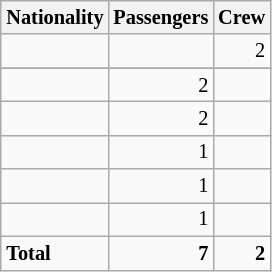<table class="wikitable sortable floatright" style="font-size:85%; text-align:right; margin:0 0 1.5em 1.5em;">
<tr>
<th style="text-align:left;">Nationality</th>
<th style="text-align:left;">Passengers</th>
<th style="text-align:left;">Crew</th>
</tr>
<tr>
<td style="text-align:left;"></td>
<td></td>
<td>2</td>
</tr>
<tr>
</tr>
<tr>
<td style="text-align:left;"></td>
<td>2</td>
<td></td>
</tr>
<tr>
<td style="text-align:left;"></td>
<td>2</td>
<td></td>
</tr>
<tr>
<td style="text-align:left;"></td>
<td>1</td>
<td></td>
</tr>
<tr>
<td style="text-align:left;"></td>
<td>1</td>
<td></td>
</tr>
<tr>
<td style="text-align:left;"></td>
<td>1</td>
<td></td>
</tr>
<tr class="sortbottom">
<td style="text-align:left;"><strong>Total</strong></td>
<td><strong>7</strong></td>
<td><strong>2</strong></td>
</tr>
</table>
